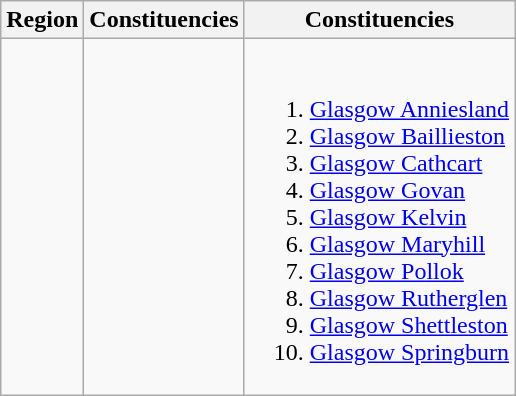<table class="wikitable">
<tr>
<th bgcolor="#ff9999">Region</th>
<th bgcolor="#ff9999">Constituencies</th>
<th colspan=2 bgcolor="#ff9999">Constituencies</th>
</tr>
<tr>
<td></td>
<td></td>
<td valign="top"><br><ol><li><a href='#'>Glasgow Anniesland</a></li><li><a href='#'>Glasgow Baillieston</a></li><li><a href='#'>Glasgow Cathcart</a></li><li><a href='#'>Glasgow Govan</a></li><li><a href='#'>Glasgow Kelvin</a></li><li><a href='#'>Glasgow Maryhill</a></li><li><a href='#'>Glasgow Pollok</a></li><li><a href='#'>Glasgow Rutherglen</a></li><li><a href='#'>Glasgow Shettleston</a></li><li><a href='#'>Glasgow Springburn</a></li></ol></td>
</tr>
</table>
